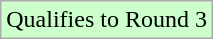<table class="wikitable">
<tr bgcolor="ccffcc">
<td>Qualifies to Round 3</td>
</tr>
</table>
